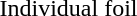<table>
<tr>
<td>Individual foil<br></td>
<td></td>
<td></td>
<td></td>
</tr>
</table>
